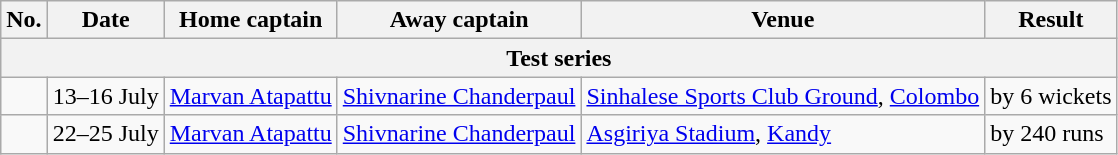<table class="wikitable">
<tr>
<th>No.</th>
<th>Date</th>
<th>Home captain</th>
<th>Away captain</th>
<th>Venue</th>
<th>Result</th>
</tr>
<tr>
<th colspan="6">Test series</th>
</tr>
<tr>
<td></td>
<td>13–16 July</td>
<td><a href='#'>Marvan Atapattu</a></td>
<td><a href='#'>Shivnarine Chanderpaul</a></td>
<td><a href='#'>Sinhalese Sports Club Ground</a>, <a href='#'>Colombo</a></td>
<td> by 6 wickets</td>
</tr>
<tr>
<td></td>
<td>22–25 July</td>
<td><a href='#'>Marvan Atapattu</a></td>
<td><a href='#'>Shivnarine Chanderpaul</a></td>
<td><a href='#'>Asgiriya Stadium</a>, <a href='#'>Kandy</a></td>
<td> by 240 runs</td>
</tr>
</table>
